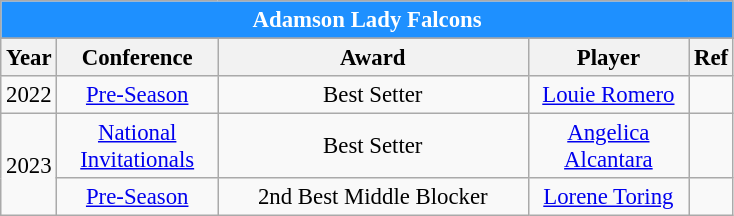<table class="wikitable sortable" style="font-size:95%; text-align:left;">
<tr>
<th colspan="5" style= "background: #1E90FF; color: white; text-align: center"><strong>Adamson Lady Falcons</strong></th>
</tr>
<tr style="background: #1E90FF; color: white">
</tr>
<tr>
<th width=5>Year</th>
<th width=100>Conference</th>
<th width=200>Award</th>
<th width=100>Player</th>
<th width=5>Ref</th>
</tr>
<tr align=center>
<td>2022</td>
<td><a href='#'>Pre-Season</a></td>
<td>Best Setter</td>
<td><a href='#'>Louie Romero</a></td>
<td></td>
</tr>
<tr align=center>
<td rowspan=2>2023</td>
<td><a href='#'>National Invitationals</a></td>
<td>Best Setter</td>
<td><a href='#'>Angelica Alcantara</a></td>
<td></td>
</tr>
<tr align=center>
<td><a href='#'>Pre-Season</a></td>
<td>2nd Best Middle Blocker</td>
<td><a href='#'>Lorene Toring</a></td>
<td></td>
</tr>
</table>
